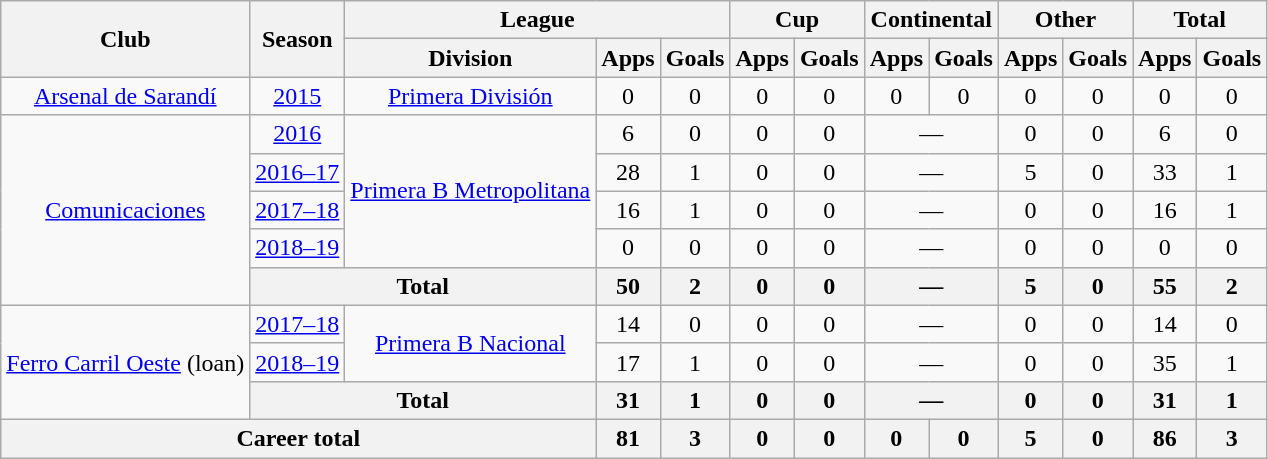<table class="wikitable" style="text-align:center">
<tr>
<th rowspan="2">Club</th>
<th rowspan="2">Season</th>
<th colspan="3">League</th>
<th colspan="2">Cup</th>
<th colspan="2">Continental</th>
<th colspan="2">Other</th>
<th colspan="2">Total</th>
</tr>
<tr>
<th>Division</th>
<th>Apps</th>
<th>Goals</th>
<th>Apps</th>
<th>Goals</th>
<th>Apps</th>
<th>Goals</th>
<th>Apps</th>
<th>Goals</th>
<th>Apps</th>
<th>Goals</th>
</tr>
<tr>
<td rowspan="1"><a href='#'>Arsenal de Sarandí</a></td>
<td><a href='#'>2015</a></td>
<td rowspan="1"><a href='#'>Primera División</a></td>
<td>0</td>
<td>0</td>
<td>0</td>
<td>0</td>
<td>0</td>
<td>0</td>
<td>0</td>
<td>0</td>
<td>0</td>
<td>0</td>
</tr>
<tr>
<td rowspan="5"><a href='#'>Comunicaciones</a></td>
<td><a href='#'>2016</a></td>
<td rowspan="4"><a href='#'>Primera B Metropolitana</a></td>
<td>6</td>
<td>0</td>
<td>0</td>
<td>0</td>
<td colspan="2">—</td>
<td>0</td>
<td>0</td>
<td>6</td>
<td>0</td>
</tr>
<tr>
<td><a href='#'>2016–17</a></td>
<td>28</td>
<td>1</td>
<td>0</td>
<td>0</td>
<td colspan="2">—</td>
<td>5</td>
<td>0</td>
<td>33</td>
<td>1</td>
</tr>
<tr>
<td><a href='#'>2017–18</a></td>
<td>16</td>
<td>1</td>
<td>0</td>
<td>0</td>
<td colspan="2">—</td>
<td>0</td>
<td>0</td>
<td>16</td>
<td>1</td>
</tr>
<tr>
<td><a href='#'>2018–19</a></td>
<td>0</td>
<td>0</td>
<td>0</td>
<td>0</td>
<td colspan="2">—</td>
<td>0</td>
<td>0</td>
<td>0</td>
<td>0</td>
</tr>
<tr>
<th colspan="2">Total</th>
<th>50</th>
<th>2</th>
<th>0</th>
<th>0</th>
<th colspan="2">—</th>
<th>5</th>
<th>0</th>
<th>55</th>
<th>2</th>
</tr>
<tr>
<td rowspan="3"><a href='#'>Ferro Carril Oeste</a> (loan)</td>
<td><a href='#'>2017–18</a></td>
<td rowspan="2"><a href='#'>Primera B Nacional</a></td>
<td>14</td>
<td>0</td>
<td>0</td>
<td>0</td>
<td colspan="2">—</td>
<td>0</td>
<td>0</td>
<td>14</td>
<td>0</td>
</tr>
<tr>
<td><a href='#'>2018–19</a></td>
<td>17</td>
<td>1</td>
<td>0</td>
<td>0</td>
<td colspan="2">—</td>
<td>0</td>
<td>0</td>
<td>35</td>
<td>1</td>
</tr>
<tr>
<th colspan="2">Total</th>
<th>31</th>
<th>1</th>
<th>0</th>
<th>0</th>
<th colspan="2">—</th>
<th>0</th>
<th>0</th>
<th>31</th>
<th>1</th>
</tr>
<tr>
<th colspan="3">Career total</th>
<th>81</th>
<th>3</th>
<th>0</th>
<th>0</th>
<th>0</th>
<th>0</th>
<th>5</th>
<th>0</th>
<th>86</th>
<th>3</th>
</tr>
</table>
